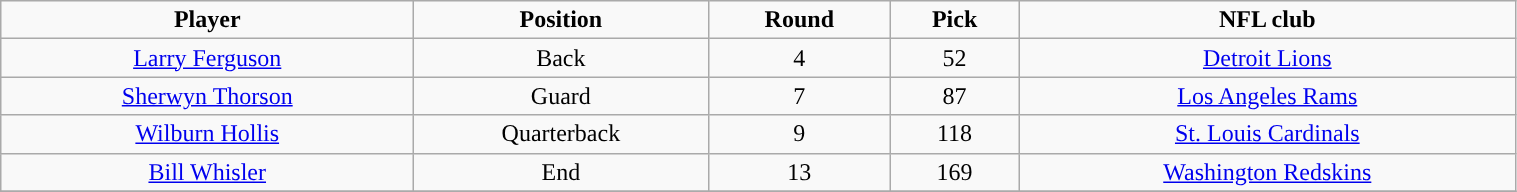<table class="wikitable" width="80%">
<tr align="center">
<td><strong>Player</strong></td>
<td><strong>Position</strong></td>
<td><strong>Round</strong></td>
<td><strong>Pick</strong></td>
<td><strong>NFL club</strong></td>
</tr>
<tr align="center" bgcolor="">
<td><a href='#'>Larry Ferguson</a></td>
<td>Back</td>
<td>4</td>
<td>52</td>
<td><a href='#'>Detroit Lions</a></td>
</tr>
<tr align="center" bgcolor="">
<td><a href='#'>Sherwyn Thorson</a></td>
<td>Guard</td>
<td>7</td>
<td>87</td>
<td><a href='#'>Los Angeles Rams</a></td>
</tr>
<tr align="center" bgcolor="">
<td><a href='#'>Wilburn Hollis</a></td>
<td>Quarterback</td>
<td>9</td>
<td>118</td>
<td><a href='#'>St. Louis Cardinals</a></td>
</tr>
<tr align="center" bgcolor="">
<td><a href='#'>Bill Whisler</a></td>
<td>End</td>
<td>13</td>
<td>169</td>
<td><a href='#'>Washington Redskins</a></td>
</tr>
<tr align="center" bgcolor="">
</tr>
</table>
